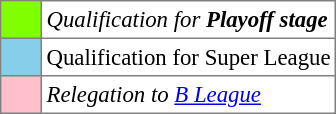<table bgcolor="#f7f8ff" cellpadding="3" cellspacing="0" border="1" style="font-size: 95%; border: gray solid 1px; border-collapse: collapse;text-align:center;">
<tr>
<td style="background: #7fff00;" width="20"></td>
<td bgcolor="#ffffff" align="left"><em>Qualification for <strong>Playoff stage<strong><em></td>
</tr>
<tr>
<td style="background: #87ceeb;" width="20"></td>
<td bgcolor="#ffffff" align="left"></em>Qualification for </strong>Super League</em></strong></td>
</tr>
<tr>
<td style="background: #ffc0cb" width="20"></td>
<td bgcolor="#ffffff" align="left"><em>Relegation to <a href='#'>B League</a></em></td>
</tr>
</table>
